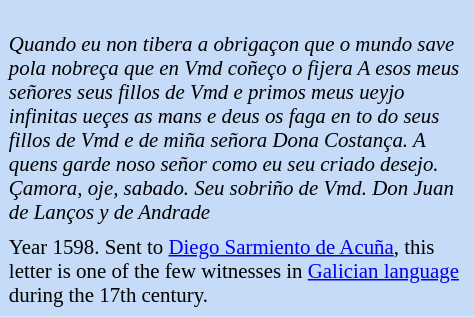<table class="toccolours" style="float: left; margin-left: 1em; margin-right: 1em; font-size: 87%; background:#c6dbf7; color:black; width:23em; max-width: 25%;" cellspacing="5">
<tr>
<td style="text-align: left;"><br><em>Quando eu non tibera a obrigaçon que o mundo save pola nobreça que en Vmd coñeço o fijera A esos meus señores seus fillos de Vmd e primos meus ueyjo infinitas ueçes as mans e deus os faga en to do seus fillos de Vmd e de miña señora Dona Costança. A quens garde noso señor como eu seu criado desejo. Çamora, oje, sabado. Seu sobriño de Vmd. Don Juan de Lanços y de Andrade</em></td>
</tr>
<tr>
<td style="text-align: left;">Year 1598. Sent to <a href='#'>Diego Sarmiento de Acuña</a>, this letter is one of the few witnesses in <a href='#'>Galician language</a> during the 17th century.</td>
</tr>
</table>
